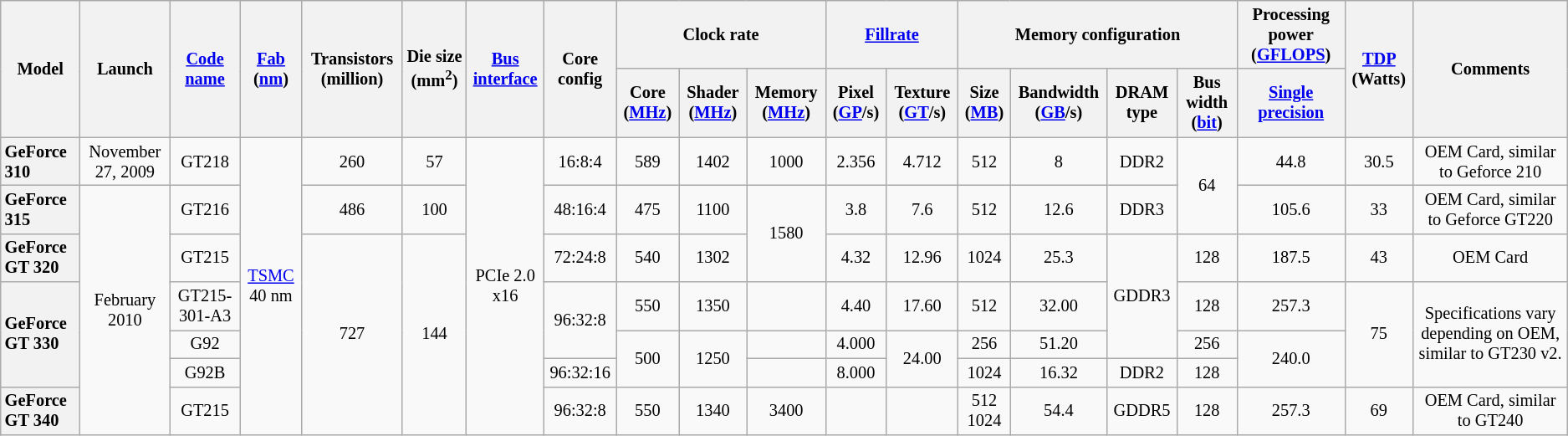<table class="wikitable sortable sort-under mw-datatable" style="font-size: 85%; text-align: center;">
<tr>
<th rowspan="2">Model</th>
<th rowspan="2">Launch</th>
<th rowspan="2"><a href='#'>Code name</a></th>
<th rowspan="2"><a href='#'>Fab</a> (<a href='#'>nm</a>)</th>
<th rowspan="2">Transistors (million)</th>
<th rowspan="2">Die size (mm<sup>2</sup>)</th>
<th rowspan="2"><a href='#'>Bus</a> <a href='#'>interface</a></th>
<th rowspan="2">Core config</th>
<th colspan="3">Clock rate</th>
<th colspan="2"><a href='#'>Fillrate</a></th>
<th colspan="4">Memory configuration</th>
<th>Processing power (<a href='#'>GFLOPS</a>)</th>
<th rowspan="2"><a href='#'>TDP</a> (Watts)</th>
<th rowspan="2">Comments</th>
</tr>
<tr>
<th>Core (<a href='#'>MHz</a>)</th>
<th>Shader (<a href='#'>MHz</a>)</th>
<th>Memory (<a href='#'>MHz</a>)</th>
<th>Pixel (<a href='#'>GP</a>/s)</th>
<th>Texture (<a href='#'>GT</a>/s)</th>
<th>Size (<a href='#'>MB</a>)</th>
<th>Bandwidth (<a href='#'>GB</a>/s)</th>
<th>DRAM type</th>
<th>Bus width (<a href='#'>bit</a>)</th>
<th><a href='#'>Single precision</a></th>
</tr>
<tr>
<th style="text-align:left;">GeForce 310</th>
<td>November 27, 2009</td>
<td>GT218</td>
<td rowspan="7"><a href='#'>TSMC</a> 40 nm</td>
<td>260</td>
<td>57</td>
<td rowspan="7">PCIe 2.0 x16</td>
<td>16:8:4</td>
<td>589</td>
<td>1402</td>
<td>1000</td>
<td>2.356</td>
<td>4.712</td>
<td>512</td>
<td>8</td>
<td>DDR2</td>
<td rowspan="2">64</td>
<td>44.8</td>
<td>30.5</td>
<td>OEM Card, similar to Geforce 210</td>
</tr>
<tr>
<th style="text-align:left;">GeForce 315</th>
<td rowspan="6">February 2010</td>
<td>GT216</td>
<td>486</td>
<td>100</td>
<td>48:16:4</td>
<td>475</td>
<td>1100</td>
<td rowspan="2">1580</td>
<td>3.8</td>
<td>7.6</td>
<td>512</td>
<td>12.6</td>
<td>DDR3</td>
<td>105.6</td>
<td>33</td>
<td>OEM Card, similar to Geforce GT220</td>
</tr>
<tr>
<th style="text-align:left;">GeForce GT 320</th>
<td>GT215</td>
<td rowspan="5">727</td>
<td rowspan="5">144</td>
<td>72:24:8</td>
<td>540</td>
<td>1302</td>
<td>4.32</td>
<td>12.96</td>
<td>1024</td>
<td>25.3</td>
<td rowspan="3">GDDR3</td>
<td>128</td>
<td>187.5</td>
<td>43</td>
<td>OEM Card</td>
</tr>
<tr>
<th rowspan="3" style="text-align:left;">GeForce GT 330</th>
<td>GT215-301-A3</td>
<td rowspan="2">96:32:8</td>
<td>550</td>
<td>1350</td>
<td></td>
<td>4.40</td>
<td>17.60</td>
<td>512</td>
<td>32.00</td>
<td>128</td>
<td>257.3</td>
<td rowspan="3">75</td>
<td rowspan="3">Specifications vary depending on OEM, similar to GT230 v2.</td>
</tr>
<tr>
<td>G92</td>
<td rowspan="2">500</td>
<td rowspan="2">1250</td>
<td></td>
<td>4.000</td>
<td rowspan="2">24.00</td>
<td>256</td>
<td>51.20</td>
<td>256</td>
<td rowspan="2">240.0</td>
</tr>
<tr>
<td>G92B</td>
<td>96:32:16</td>
<td></td>
<td>8.000</td>
<td>1024</td>
<td>16.32</td>
<td>DDR2</td>
<td>128</td>
</tr>
<tr>
<th style="text-align:left;">GeForce GT 340</th>
<td>GT215</td>
<td>96:32:8</td>
<td>550</td>
<td>1340</td>
<td>3400</td>
<td></td>
<td></td>
<td>512<br>1024</td>
<td>54.4</td>
<td>GDDR5</td>
<td>128</td>
<td>257.3</td>
<td>69</td>
<td>OEM Card, similar to GT240</td>
</tr>
</table>
